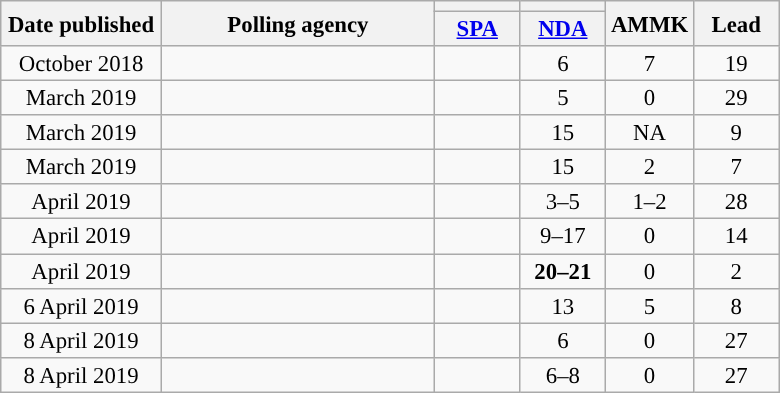<table class="wikitable sortable" style="text-align:center;font-size:95%;line-height:16px">
<tr>
<th width="100" rowspan="2">Date published</th>
<th width="175" rowspan="2">Polling agency</th>
<th style="background:"></th>
<th style="background:"></th>
<th width="50" class="unsortable" rowspan="2">AMMK</th>
<th width="50" rowspan="2">Lead</th>
</tr>
<tr>
<th width="50" class="unsortable"><a href='#'>SPA</a></th>
<th width="50" class="unsortable"><a href='#'>NDA</a></th>
</tr>
<tr>
<td>October 2018</td>
<td></td>
<td style="background:"><strong></strong></td>
<td style="background:">6</td>
<td>7</td>
<td style="background:"><span>19</span></td>
</tr>
<tr>
<td>March 2019</td>
<td></td>
<td style="background:"><strong></strong></td>
<td style="background:">5</td>
<td>0</td>
<td style="background:"><span>29</span></td>
</tr>
<tr>
<td>March 2019</td>
<td></td>
<td style="background:"><strong></strong></td>
<td style="background:">15</td>
<td>NA</td>
<td style="background:"><span>9</span></td>
</tr>
<tr>
<td>March 2019</td>
<td></td>
<td style="background:"><strong></strong></td>
<td style="background:">15</td>
<td>2</td>
<td style="background:"><span>7</span></td>
</tr>
<tr>
<td>April 2019</td>
<td></td>
<td style="background:"><strong></strong></td>
<td style="background:">3–5</td>
<td>1–2</td>
<td style="background:"><span>28</span></td>
</tr>
<tr>
<td>April 2019</td>
<td></td>
<td style="background:"><strong></strong></td>
<td style="background:">9–17</td>
<td>0</td>
<td style="background:"><span>14</span></td>
</tr>
<tr>
<td>April 2019</td>
<td></td>
<td style="background:"></td>
<td style="background:"><strong>20–21</strong></td>
<td>0</td>
<td style="background:"><span>2</span></td>
</tr>
<tr>
<td>6 April 2019</td>
<td></td>
<td style="background:"><strong></strong></td>
<td style="background:">13</td>
<td>5</td>
<td style="background:"><span>8</span></td>
</tr>
<tr>
<td>8 April 2019</td>
<td></td>
<td style="background:"><strong></strong></td>
<td style="background:">6</td>
<td>0</td>
<td style="background:"><span>27</span></td>
</tr>
<tr>
<td>8 April 2019</td>
<td></td>
<td style="background:"><strong></strong></td>
<td style="background:">6–8</td>
<td>0</td>
<td style="background:"><span>27</span></td>
</tr>
</table>
